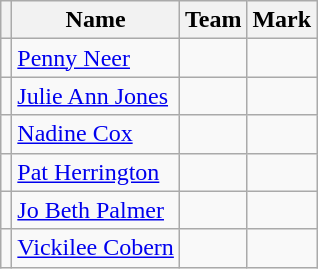<table class=wikitable>
<tr>
<th></th>
<th>Name</th>
<th>Team</th>
<th>Mark</th>
</tr>
<tr>
<td></td>
<td><a href='#'>Penny Neer</a></td>
<td></td>
<td></td>
</tr>
<tr>
<td></td>
<td><a href='#'>Julie Ann Jones</a></td>
<td></td>
<td></td>
</tr>
<tr>
<td></td>
<td><a href='#'>Nadine Cox</a></td>
<td></td>
<td></td>
</tr>
<tr>
<td></td>
<td><a href='#'>Pat Herrington</a></td>
<td></td>
<td></td>
</tr>
<tr>
<td></td>
<td><a href='#'>Jo Beth Palmer</a></td>
<td></td>
<td></td>
</tr>
<tr>
<td></td>
<td><a href='#'>Vickilee Cobern</a></td>
<td></td>
<td></td>
</tr>
</table>
